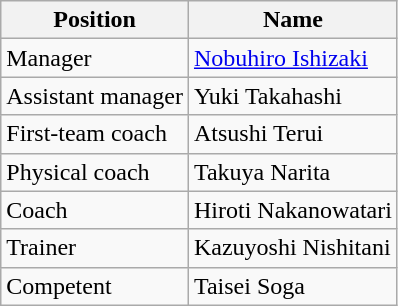<table class="wikitable">
<tr>
<th>Position</th>
<th>Name</th>
</tr>
<tr>
<td>Manager</td>
<td> <a href='#'>Nobuhiro Ishizaki</a></td>
</tr>
<tr>
<td>Assistant manager</td>
<td> Yuki Takahashi</td>
</tr>
<tr>
<td>First-team coach</td>
<td> Atsushi Terui</td>
</tr>
<tr>
<td>Physical coach</td>
<td> Takuya Narita</td>
</tr>
<tr>
<td>Coach</td>
<td> Hiroti Nakanowatari</td>
</tr>
<tr>
<td>Trainer</td>
<td> Kazuyoshi Nishitani</td>
</tr>
<tr>
<td>Competent</td>
<td> Taisei Soga</td>
</tr>
</table>
